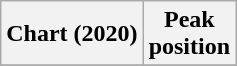<table class="wikitable plainrowheaders" style="text-align:center">
<tr>
<th scope="col">Chart (2020)</th>
<th scope="col">Peak<br>position</th>
</tr>
<tr>
</tr>
</table>
